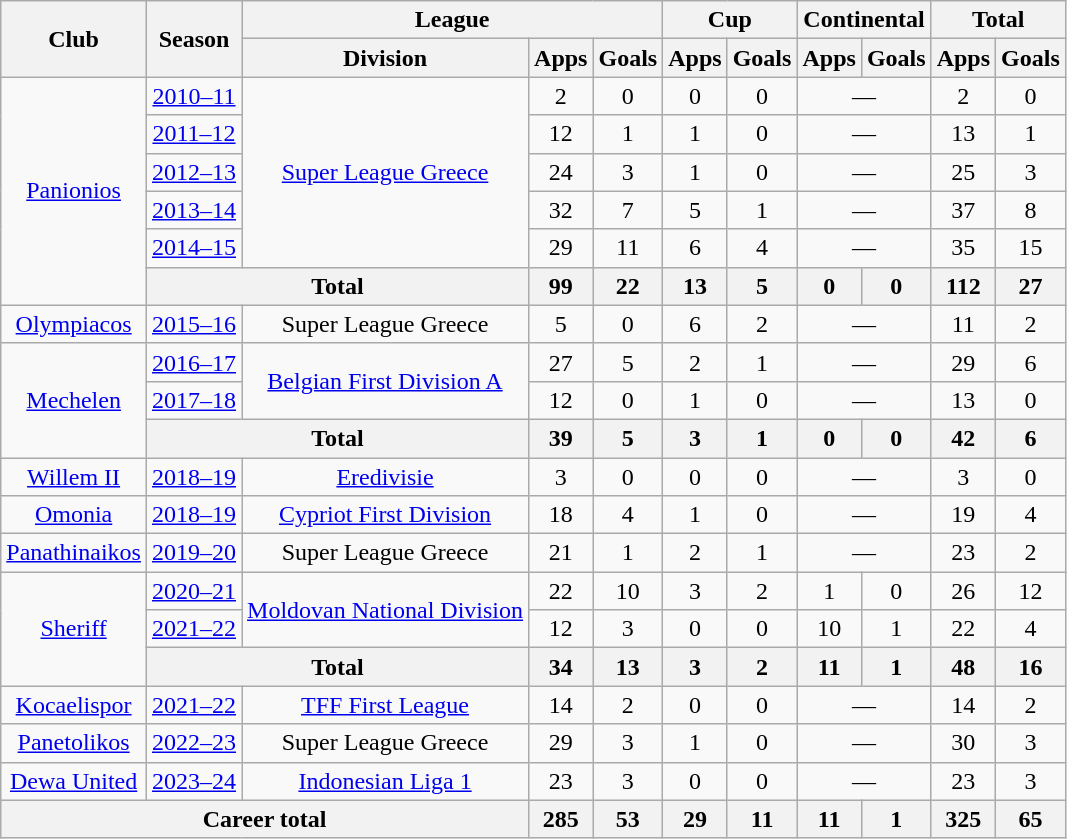<table class="wikitable", style="text-align:center">
<tr>
<th rowspan="2">Club</th>
<th rowspan="2">Season</th>
<th colspan="3">League</th>
<th colspan="2">Cup</th>
<th colspan="2">Continental</th>
<th colspan="2">Total</th>
</tr>
<tr>
<th>Division</th>
<th>Apps</th>
<th>Goals</th>
<th>Apps</th>
<th>Goals</th>
<th>Apps</th>
<th>Goals</th>
<th>Apps</th>
<th>Goals</th>
</tr>
<tr>
<td rowspan="6"><a href='#'>Panionios</a></td>
<td><a href='#'>2010–11</a></td>
<td rowspan="5"><a href='#'>Super League Greece</a></td>
<td>2</td>
<td>0</td>
<td>0</td>
<td>0</td>
<td colspan="2">—</td>
<td>2</td>
<td>0</td>
</tr>
<tr>
<td><a href='#'>2011–12</a></td>
<td>12</td>
<td>1</td>
<td>1</td>
<td>0</td>
<td colspan="2">—</td>
<td>13</td>
<td>1</td>
</tr>
<tr>
<td><a href='#'>2012–13</a></td>
<td>24</td>
<td>3</td>
<td>1</td>
<td>0</td>
<td colspan="2">—</td>
<td>25</td>
<td>3</td>
</tr>
<tr>
<td><a href='#'>2013–14</a></td>
<td>32</td>
<td>7</td>
<td>5</td>
<td>1</td>
<td colspan="2">—</td>
<td>37</td>
<td>8</td>
</tr>
<tr>
<td><a href='#'>2014–15</a></td>
<td>29</td>
<td>11</td>
<td>6</td>
<td>4</td>
<td colspan="2">—</td>
<td>35</td>
<td>15</td>
</tr>
<tr>
<th colspan="2">Total</th>
<th>99</th>
<th>22</th>
<th>13</th>
<th>5</th>
<th>0</th>
<th>0</th>
<th>112</th>
<th>27</th>
</tr>
<tr>
<td><a href='#'>Olympiacos</a></td>
<td><a href='#'>2015–16</a></td>
<td>Super League Greece</td>
<td>5</td>
<td>0</td>
<td>6</td>
<td>2</td>
<td colspan="2">—</td>
<td>11</td>
<td>2</td>
</tr>
<tr>
<td rowspan="3"><a href='#'>Mechelen</a></td>
<td><a href='#'>2016–17</a></td>
<td rowspan="2"><a href='#'>Belgian First Division A</a></td>
<td>27</td>
<td>5</td>
<td>2</td>
<td>1</td>
<td colspan="2">—</td>
<td>29</td>
<td>6</td>
</tr>
<tr>
<td><a href='#'>2017–18</a></td>
<td>12</td>
<td>0</td>
<td>1</td>
<td>0</td>
<td colspan="2">—</td>
<td>13</td>
<td>0</td>
</tr>
<tr>
<th colspan="2">Total</th>
<th>39</th>
<th>5</th>
<th>3</th>
<th>1</th>
<th>0</th>
<th>0</th>
<th>42</th>
<th>6</th>
</tr>
<tr>
<td><a href='#'>Willem II</a></td>
<td><a href='#'>2018–19</a></td>
<td><a href='#'>Eredivisie</a></td>
<td>3</td>
<td>0</td>
<td>0</td>
<td>0</td>
<td colspan="2">—</td>
<td>3</td>
<td>0</td>
</tr>
<tr>
<td><a href='#'>Omonia</a></td>
<td><a href='#'>2018–19</a></td>
<td><a href='#'>Cypriot First Division</a></td>
<td>18</td>
<td>4</td>
<td>1</td>
<td>0</td>
<td colspan="2">—</td>
<td>19</td>
<td>4</td>
</tr>
<tr>
<td><a href='#'>Panathinaikos</a></td>
<td><a href='#'>2019–20</a></td>
<td>Super League Greece</td>
<td>21</td>
<td>1</td>
<td>2</td>
<td>1</td>
<td colspan="2">—</td>
<td>23</td>
<td>2</td>
</tr>
<tr>
<td rowspan="3"><a href='#'>Sheriff</a></td>
<td><a href='#'>2020–21</a></td>
<td rowspan="2"><a href='#'>Moldovan National Division</a></td>
<td>22</td>
<td>10</td>
<td>3</td>
<td>2</td>
<td>1</td>
<td>0</td>
<td>26</td>
<td>12</td>
</tr>
<tr>
<td><a href='#'>2021–22</a></td>
<td>12</td>
<td>3</td>
<td>0</td>
<td>0</td>
<td>10</td>
<td>1</td>
<td>22</td>
<td>4</td>
</tr>
<tr>
<th colspan="2">Total</th>
<th>34</th>
<th>13</th>
<th>3</th>
<th>2</th>
<th>11</th>
<th>1</th>
<th>48</th>
<th>16</th>
</tr>
<tr>
<td><a href='#'>Kocaelispor</a></td>
<td><a href='#'>2021–22</a></td>
<td><a href='#'>TFF First League</a></td>
<td>14</td>
<td>2</td>
<td>0</td>
<td>0</td>
<td colspan="2">—</td>
<td>14</td>
<td>2</td>
</tr>
<tr>
<td><a href='#'>Panetolikos</a></td>
<td><a href='#'>2022–23</a></td>
<td>Super League Greece</td>
<td>29</td>
<td>3</td>
<td>1</td>
<td>0</td>
<td colspan="2">—</td>
<td>30</td>
<td>3</td>
</tr>
<tr>
<td><a href='#'>Dewa United</a></td>
<td><a href='#'>2023–24</a></td>
<td><a href='#'>Indonesian Liga 1</a></td>
<td>23</td>
<td>3</td>
<td>0</td>
<td>0</td>
<td colspan="2">—</td>
<td>23</td>
<td>3</td>
</tr>
<tr>
<th colspan="3">Career total</th>
<th>285</th>
<th>53</th>
<th>29</th>
<th>11</th>
<th>11</th>
<th>1</th>
<th>325</th>
<th>65</th>
</tr>
</table>
